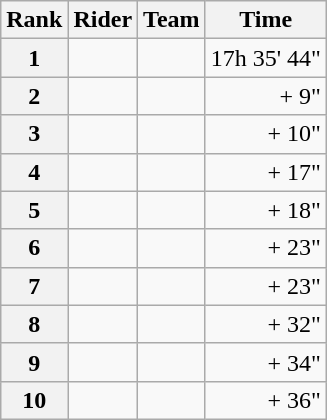<table class="wikitable" margin-bottom:0;">
<tr>
<th scope="col">Rank</th>
<th scope="col">Rider</th>
<th scope="col">Team</th>
<th scope="col">Time</th>
</tr>
<tr>
<th scope="row">1</th>
<td> </td>
<td></td>
<td align="right">17h 35' 44"</td>
</tr>
<tr>
<th scope="row">2</th>
<td> </td>
<td></td>
<td align="right">+ 9"</td>
</tr>
<tr>
<th scope="row">3</th>
<td></td>
<td></td>
<td align="right">+ 10"</td>
</tr>
<tr>
<th scope="row">4</th>
<td></td>
<td></td>
<td align="right">+ 17"</td>
</tr>
<tr>
<th scope="row">5</th>
<td> </td>
<td></td>
<td align="right">+ 18"</td>
</tr>
<tr>
<th scope="row">6</th>
<td></td>
<td></td>
<td align="right">+ 23"</td>
</tr>
<tr>
<th scope="row">7</th>
<td></td>
<td></td>
<td align="right">+ 23"</td>
</tr>
<tr>
<th scope="row">8</th>
<td></td>
<td></td>
<td align="right">+ 32"</td>
</tr>
<tr>
<th scope="row">9</th>
<td></td>
<td></td>
<td align="right">+ 34"</td>
</tr>
<tr>
<th scope="row">10</th>
<td></td>
<td></td>
<td align="right">+ 36"</td>
</tr>
</table>
